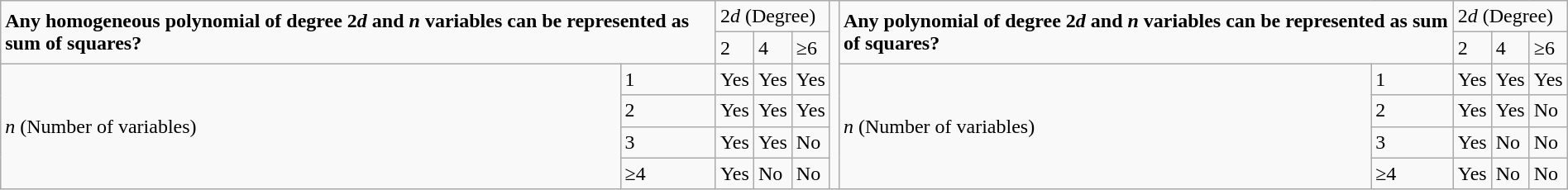<table class="wikitable" style="margin-left: auto; margin-right: auto; border: none;">
<tr>
<td colspan="2" rowspan="2"><strong>Any homogeneous polynomial of degree 2<em>d</em> and <em>n</em> variables can be represented as sum of squares?</strong></td>
<td colspan="3">2<em>d</em> (Degree)</td>
<td rowspan="6"></td>
<td colspan="2" rowspan="2"><strong>Any polynomial of degree 2<em>d</em> and <em>n</em> variables can be represented as sum of squares?</strong></td>
<td colspan="3">2<em>d</em> (Degree)</td>
</tr>
<tr>
<td>2</td>
<td>4</td>
<td>≥6</td>
<td>2</td>
<td>4</td>
<td>≥6</td>
</tr>
<tr>
<td rowspan="4"><em>n</em> (Number of variables)</td>
<td>1</td>
<td>Yes</td>
<td>Yes</td>
<td>Yes</td>
<td rowspan="4"><em>n</em> (Number of variables)</td>
<td>1</td>
<td>Yes</td>
<td>Yes</td>
<td>Yes</td>
</tr>
<tr>
<td>2</td>
<td>Yes</td>
<td>Yes</td>
<td>Yes</td>
<td>2</td>
<td>Yes</td>
<td>Yes</td>
<td>No</td>
</tr>
<tr>
<td>3</td>
<td>Yes</td>
<td>Yes</td>
<td>No</td>
<td>3</td>
<td>Yes</td>
<td>No</td>
<td>No</td>
</tr>
<tr>
<td>≥4</td>
<td>Yes</td>
<td>No</td>
<td>No</td>
<td>≥4</td>
<td>Yes</td>
<td>No</td>
<td>No</td>
</tr>
</table>
